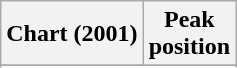<table class="wikitable plainrowheaders">
<tr>
<th>Chart (2001)</th>
<th>Peak<br>position</th>
</tr>
<tr>
</tr>
<tr>
</tr>
</table>
